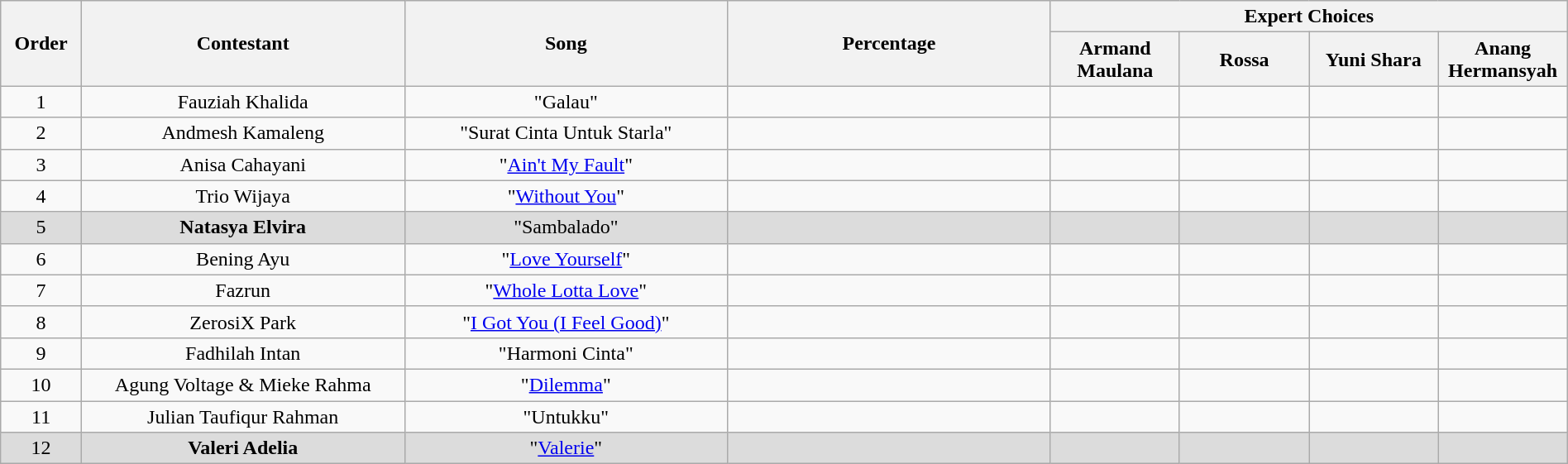<table class="wikitable" style="text-align:center; width:100%;">
<tr>
<th scope="col" rowspan="2" style="width:05%;">Order</th>
<th scope="col" rowspan="2" style="width:20%;">Contestant</th>
<th scope="col" rowspan="2" style="width:20%;">Song</th>
<th scope="col" rowspan="2" style="width:20%;">Percentage</th>
<th scope="col" colspan="4" style="width:32%;">Expert Choices</th>
</tr>
<tr>
<th style="width:08%;">Armand Maulana</th>
<th style="width:08%;">Rossa</th>
<th style="width:08%;">Yuni Shara</th>
<th style="width:08%;">Anang Hermansyah</th>
</tr>
<tr>
<td>1</td>
<td>Fauziah Khalida</td>
<td>"Galau"</td>
<td></td>
<td></td>
<td></td>
<td></td>
<td></td>
</tr>
<tr>
<td>2</td>
<td>Andmesh Kamaleng</td>
<td>"Surat Cinta Untuk Starla"</td>
<td></td>
<td></td>
<td></td>
<td></td>
<td></td>
</tr>
<tr>
<td>3</td>
<td>Anisa Cahayani</td>
<td>"<a href='#'>Ain't My Fault</a>"</td>
<td></td>
<td></td>
<td></td>
<td></td>
<td></td>
</tr>
<tr>
<td>4</td>
<td>Trio Wijaya</td>
<td>"<a href='#'>Without You</a>"</td>
<td></td>
<td></td>
<td></td>
<td></td>
<td></td>
</tr>
<tr style="background:#DCDCDC;">
<td>5</td>
<td><strong>Natasya Elvira</strong></td>
<td>"Sambalado"</td>
<td></td>
<td></td>
<td></td>
<td></td>
<td></td>
</tr>
<tr>
<td>6</td>
<td>Bening Ayu</td>
<td>"<a href='#'>Love Yourself</a>"</td>
<td></td>
<td></td>
<td></td>
<td></td>
<td></td>
</tr>
<tr>
<td>7</td>
<td>Fazrun</td>
<td>"<a href='#'>Whole Lotta Love</a>"</td>
<td></td>
<td></td>
<td></td>
<td></td>
<td></td>
</tr>
<tr>
<td>8</td>
<td>ZerosiX Park</td>
<td>"<a href='#'>I Got You (I Feel Good)</a>"</td>
<td></td>
<td></td>
<td></td>
<td></td>
<td></td>
</tr>
<tr>
<td>9</td>
<td>Fadhilah Intan</td>
<td>"Harmoni Cinta"</td>
<td></td>
<td></td>
<td></td>
<td></td>
<td></td>
</tr>
<tr>
<td>10</td>
<td>Agung Voltage & Mieke Rahma</td>
<td>"<a href='#'>Dilemma</a>"</td>
<td></td>
<td></td>
<td></td>
<td></td>
<td></td>
</tr>
<tr>
<td>11</td>
<td>Julian Taufiqur Rahman</td>
<td>"Untukku"</td>
<td></td>
<td></td>
<td></td>
<td></td>
<td></td>
</tr>
<tr style="background:#DCDCDC;">
<td>12</td>
<td><strong>Valeri Adelia</strong></td>
<td>"<a href='#'>Valerie</a>"</td>
<td></td>
<td></td>
<td></td>
<td></td>
<td></td>
</tr>
</table>
